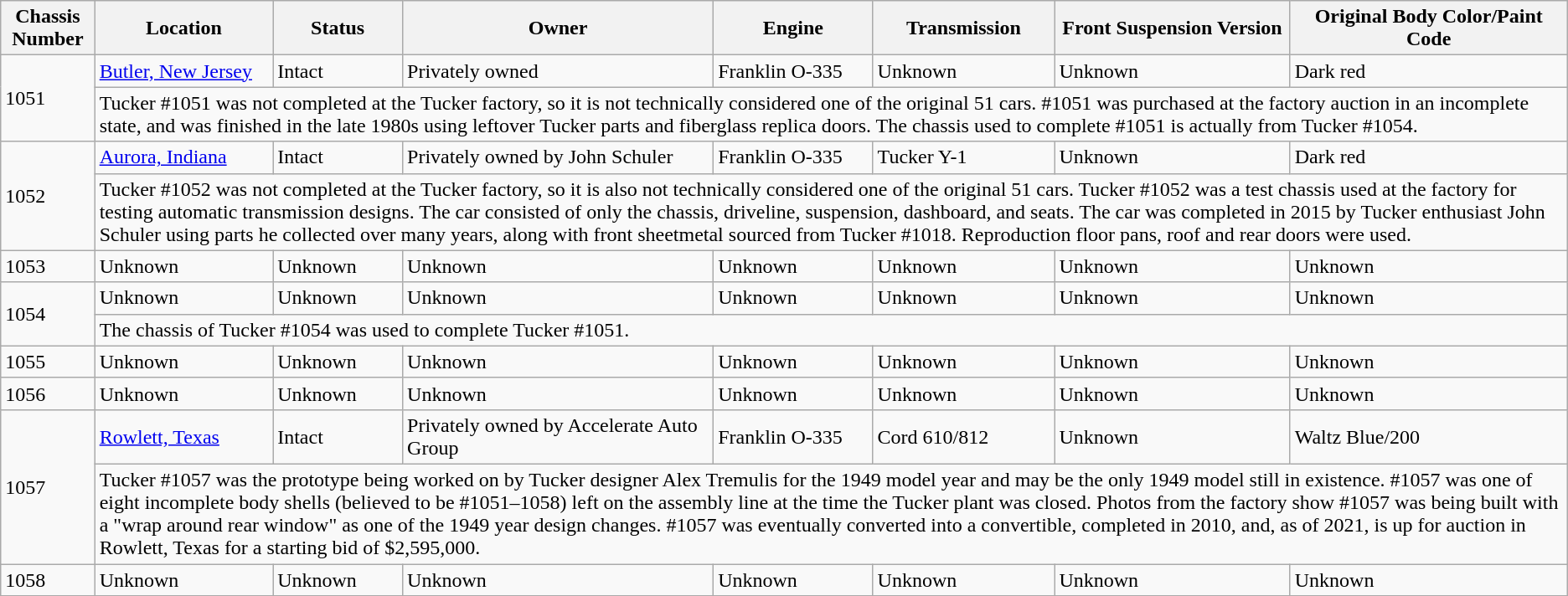<table class="wikitable sortable">
<tr>
<th>Chassis Number</th>
<th>Location</th>
<th>Status</th>
<th>Owner</th>
<th>Engine</th>
<th>Transmission</th>
<th>Front Suspension Version</th>
<th>Original Body Color/Paint Code</th>
</tr>
<tr>
<td rowspan="2">1051</td>
<td><a href='#'>Butler, New Jersey</a></td>
<td>Intact</td>
<td>Privately owned</td>
<td>Franklin O-335</td>
<td>Unknown</td>
<td>Unknown</td>
<td>Dark red</td>
</tr>
<tr>
<td colspan="7">Tucker #1051 was not completed at the Tucker factory, so it is not technically considered one of the original 51 cars. #1051 was purchased at the factory auction in an incomplete state, and was finished in the late 1980s using leftover Tucker parts and fiberglass replica doors. The chassis used to complete #1051 is actually from Tucker #1054.</td>
</tr>
<tr>
<td rowspan="2">1052</td>
<td><a href='#'>Aurora, Indiana</a></td>
<td>Intact</td>
<td>Privately owned by John Schuler</td>
<td>Franklin O-335</td>
<td>Tucker Y-1</td>
<td>Unknown</td>
<td>Dark red</td>
</tr>
<tr>
<td colspan="7">Tucker #1052 was not completed at the Tucker factory, so it is also not technically considered one of the original 51 cars. Tucker #1052 was a test chassis used at the factory for testing automatic transmission designs. The car consisted of only the chassis, driveline, suspension, dashboard, and seats. The car was completed in 2015 by Tucker enthusiast John Schuler using parts he collected over many years, along with front sheetmetal sourced from Tucker #1018. Reproduction floor pans, roof and rear doors were used.</td>
</tr>
<tr>
<td>1053</td>
<td>Unknown</td>
<td>Unknown</td>
<td>Unknown</td>
<td>Unknown</td>
<td>Unknown</td>
<td>Unknown</td>
<td>Unknown</td>
</tr>
<tr>
<td rowspan="2">1054</td>
<td>Unknown</td>
<td>Unknown</td>
<td>Unknown</td>
<td>Unknown</td>
<td>Unknown</td>
<td>Unknown</td>
<td>Unknown</td>
</tr>
<tr>
<td colspan="7">The chassis of Tucker #1054 was used to complete Tucker #1051.</td>
</tr>
<tr>
<td>1055</td>
<td>Unknown</td>
<td>Unknown</td>
<td>Unknown</td>
<td>Unknown</td>
<td>Unknown</td>
<td>Unknown</td>
<td>Unknown</td>
</tr>
<tr>
<td>1056</td>
<td>Unknown</td>
<td>Unknown</td>
<td>Unknown</td>
<td>Unknown</td>
<td>Unknown</td>
<td>Unknown</td>
<td>Unknown</td>
</tr>
<tr>
<td rowspan="2">1057</td>
<td><a href='#'>Rowlett, Texas</a></td>
<td>Intact</td>
<td>Privately owned by Accelerate Auto Group</td>
<td>Franklin O-335</td>
<td>Cord 610/812</td>
<td>Unknown</td>
<td>Waltz Blue/200</td>
</tr>
<tr>
<td colspan="7">Tucker #1057 was the prototype being worked on by Tucker designer Alex Tremulis for the 1949 model year and may be the only 1949 model still in existence. #1057 was one of eight incomplete body shells (believed to be #1051–1058) left on the assembly line at the time the Tucker plant was closed. Photos from the factory show #1057 was being built with a "wrap around rear window" as one of the 1949 year design changes. #1057 was eventually converted into a convertible, completed in 2010, and, as of 2021, is up for auction in Rowlett, Texas for a starting bid of $2,595,000.</td>
</tr>
<tr>
<td>1058</td>
<td>Unknown</td>
<td>Unknown</td>
<td>Unknown</td>
<td>Unknown</td>
<td>Unknown</td>
<td>Unknown</td>
<td>Unknown</td>
</tr>
<tr>
</tr>
</table>
